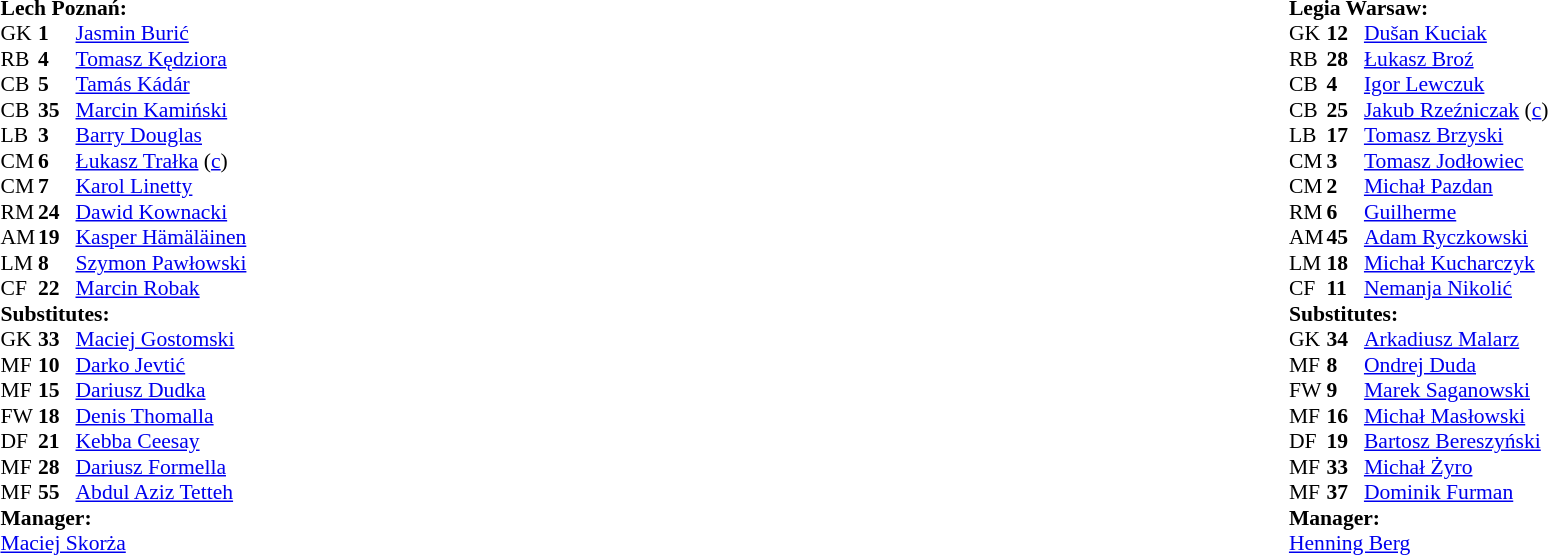<table width="100%">
<tr>
<td valign="top" width="50%"><br><table style="font-size: 90%" cellspacing="0" cellpadding="0">
<tr>
<td colspan="4"><br><strong>Lech Poznań:</strong></td>
</tr>
<tr>
<th width=25></th>
<th width=25></th>
</tr>
<tr>
<td>GK</td>
<td><strong>1</strong></td>
<td> <a href='#'>Jasmin Burić</a></td>
</tr>
<tr>
<td>RB</td>
<td><strong>4</strong></td>
<td> <a href='#'>Tomasz Kędziora</a></td>
<td></td>
<td></td>
</tr>
<tr>
<td>CB</td>
<td><strong>5</strong></td>
<td> <a href='#'>Tamás Kádár</a></td>
<td></td>
</tr>
<tr>
<td>CB</td>
<td><strong>35</strong></td>
<td> <a href='#'>Marcin Kamiński</a></td>
</tr>
<tr>
<td>LB</td>
<td><strong>3</strong></td>
<td> <a href='#'>Barry Douglas</a></td>
<td></td>
</tr>
<tr>
<td>CM</td>
<td><strong>6</strong></td>
<td> <a href='#'>Łukasz Trałka</a> (<a href='#'>c</a>)</td>
<td></td>
</tr>
<tr>
<td>CM</td>
<td><strong>7</strong></td>
<td> <a href='#'>Karol Linetty</a></td>
</tr>
<tr>
<td>RM</td>
<td><strong>24</strong></td>
<td> <a href='#'>Dawid Kownacki</a></td>
<td></td>
<td></td>
</tr>
<tr>
<td>AM</td>
<td><strong>19</strong></td>
<td> <a href='#'>Kasper Hämäläinen</a></td>
<td></td>
<td></td>
</tr>
<tr>
<td>LM</td>
<td><strong>8</strong></td>
<td> <a href='#'>Szymon Pawłowski</a></td>
<td></td>
<td></td>
</tr>
<tr>
<td>CF</td>
<td><strong>22</strong></td>
<td> <a href='#'>Marcin Robak</a></td>
<td></td>
<td></td>
</tr>
<tr>
<td colspan=3><strong>Substitutes:</strong></td>
</tr>
<tr>
<td>GK</td>
<td><strong>33</strong></td>
<td> <a href='#'>Maciej Gostomski</a></td>
</tr>
<tr>
<td>MF</td>
<td><strong>10</strong></td>
<td> <a href='#'>Darko Jevtić</a></td>
<td></td>
<td></td>
</tr>
<tr>
<td>MF</td>
<td><strong>15</strong></td>
<td> <a href='#'>Dariusz Dudka</a></td>
<td></td>
<td></td>
</tr>
<tr>
<td>FW</td>
<td><strong>18</strong></td>
<td> <a href='#'>Denis Thomalla</a></td>
<td></td>
<td></td>
</tr>
<tr>
<td>DF</td>
<td><strong>21</strong></td>
<td> <a href='#'>Kebba Ceesay</a></td>
<td></td>
<td></td>
</tr>
<tr>
<td>MF</td>
<td><strong>28</strong></td>
<td> <a href='#'>Dariusz Formella</a></td>
<td></td>
<td></td>
</tr>
<tr>
<td>MF</td>
<td><strong>55</strong></td>
<td> <a href='#'>Abdul Aziz Tetteh</a></td>
</tr>
<tr>
<td colspan=3><strong>Manager:</strong></td>
</tr>
<tr>
<td colspan="4"> <a href='#'>Maciej Skorża</a></td>
</tr>
</table>
</td>
<td valign="top"></td>
<td valign="top" width="50%"><br><table style="font-size: 90%" cellspacing="0" cellpadding="0" align=center>
<tr>
<td colspan="4"><br><strong>Legia Warsaw:</strong></td>
</tr>
<tr>
<th width=25></th>
<th width=25></th>
</tr>
<tr>
<td>GK</td>
<td><strong>12</strong></td>
<td> <a href='#'>Dušan Kuciak</a></td>
</tr>
<tr>
<td>RB</td>
<td><strong>28</strong></td>
<td> <a href='#'>Łukasz Broź</a></td>
</tr>
<tr>
<td>CB</td>
<td><strong>4</strong></td>
<td> <a href='#'>Igor Lewczuk</a></td>
</tr>
<tr>
<td>CB</td>
<td><strong>25</strong></td>
<td> <a href='#'>Jakub Rzeźniczak</a> (<a href='#'>c</a>)</td>
<td></td>
</tr>
<tr>
<td>LB</td>
<td><strong>17</strong></td>
<td> <a href='#'>Tomasz Brzyski</a></td>
</tr>
<tr>
<td>CM</td>
<td><strong>3</strong></td>
<td> <a href='#'>Tomasz Jodłowiec</a></td>
</tr>
<tr>
<td>CM</td>
<td><strong>2</strong></td>
<td> <a href='#'>Michał Pazdan</a></td>
<td></td>
<td></td>
</tr>
<tr>
<td>RM</td>
<td><strong>6</strong></td>
<td> <a href='#'>Guilherme</a></td>
<td></td>
<td></td>
</tr>
<tr>
<td>AM</td>
<td><strong>45</strong></td>
<td> <a href='#'>Adam Ryczkowski</a></td>
<td></td>
<td></td>
</tr>
<tr>
<td>LM</td>
<td><strong>18</strong></td>
<td> <a href='#'>Michał Kucharczyk</a></td>
<td></td>
<td></td>
</tr>
<tr>
<td>CF</td>
<td><strong>11</strong></td>
<td> <a href='#'>Nemanja Nikolić</a></td>
<td></td>
<td></td>
</tr>
<tr>
<td colspan=3><strong>Substitutes:</strong></td>
</tr>
<tr>
<td>GK</td>
<td><strong>34</strong></td>
<td> <a href='#'>Arkadiusz Malarz</a></td>
</tr>
<tr>
<td>MF</td>
<td><strong>8</strong></td>
<td> <a href='#'>Ondrej Duda</a></td>
<td></td>
<td></td>
</tr>
<tr>
<td>FW</td>
<td><strong>9</strong></td>
<td> <a href='#'>Marek Saganowski</a></td>
<td></td>
<td></td>
</tr>
<tr>
<td>MF</td>
<td><strong>16</strong></td>
<td> <a href='#'>Michał Masłowski</a></td>
<td></td>
<td></td>
</tr>
<tr>
<td>DF</td>
<td><strong>19</strong></td>
<td> <a href='#'>Bartosz Bereszyński</a></td>
</tr>
<tr>
<td>MF</td>
<td><strong>33</strong></td>
<td> <a href='#'>Michał Żyro</a></td>
<td></td>
<td></td>
</tr>
<tr>
<td>MF</td>
<td><strong>37</strong></td>
<td> <a href='#'>Dominik Furman</a></td>
<td></td>
<td></td>
</tr>
<tr>
<td colspan=3><strong>Manager:</strong></td>
</tr>
<tr>
<td colspan="4"> <a href='#'>Henning Berg</a></td>
</tr>
</table>
</td>
</tr>
</table>
